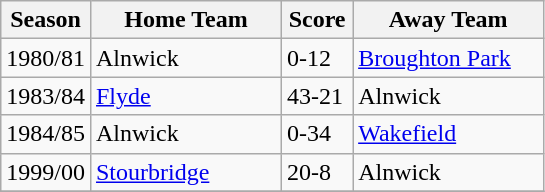<table class="wikitable" border="1">
<tr>
<th width="40pt">Season</th>
<th width="120pt">Home Team</th>
<th width="40pt">Score</th>
<th width="120pt">Away Team</th>
</tr>
<tr>
<td>1980/81</td>
<td>Alnwick</td>
<td>0-12</td>
<td><a href='#'>Broughton Park</a></td>
</tr>
<tr>
<td>1983/84</td>
<td><a href='#'>Flyde</a></td>
<td>43-21</td>
<td>Alnwick</td>
</tr>
<tr>
<td>1984/85</td>
<td>Alnwick</td>
<td>0-34</td>
<td><a href='#'>Wakefield</a></td>
</tr>
<tr>
<td>1999/00</td>
<td><a href='#'>Stourbridge</a></td>
<td>20-8</td>
<td>Alnwick</td>
</tr>
<tr>
</tr>
</table>
